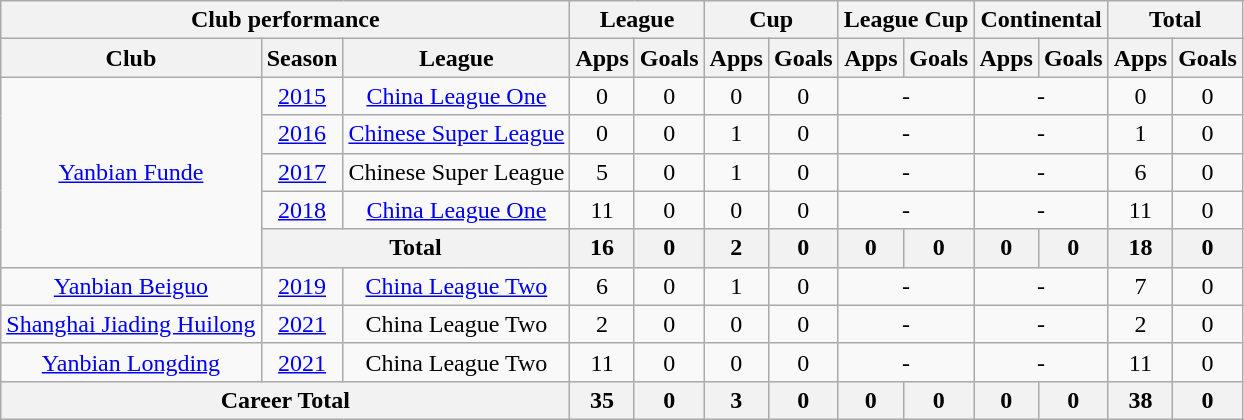<table class="wikitable" style="text-align:center">
<tr>
<th colspan=3>Club performance</th>
<th colspan=2>League</th>
<th colspan=2>Cup</th>
<th colspan=2>League Cup</th>
<th colspan=2>Continental</th>
<th colspan=2>Total</th>
</tr>
<tr>
<th>Club</th>
<th>Season</th>
<th>League</th>
<th>Apps</th>
<th>Goals</th>
<th>Apps</th>
<th>Goals</th>
<th>Apps</th>
<th>Goals</th>
<th>Apps</th>
<th>Goals</th>
<th>Apps</th>
<th>Goals</th>
</tr>
<tr>
<td rowspan="5"><a href='#'>Yanbian Funde</a></td>
<td><a href='#'>2015</a></td>
<td><a href='#'>China League One</a></td>
<td>0</td>
<td>0</td>
<td>0</td>
<td>0</td>
<td colspan="2">-</td>
<td colspan="2">-</td>
<td>0</td>
<td>0</td>
</tr>
<tr>
<td><a href='#'>2016</a></td>
<td><a href='#'>Chinese Super League</a></td>
<td>0</td>
<td>0</td>
<td>1</td>
<td>0</td>
<td colspan="2">-</td>
<td colspan="2">-</td>
<td>1</td>
<td>0</td>
</tr>
<tr>
<td><a href='#'>2017</a></td>
<td>Chinese Super League</td>
<td>5</td>
<td>0</td>
<td>1</td>
<td>0</td>
<td colspan="2">-</td>
<td colspan="2">-</td>
<td>6</td>
<td>0</td>
</tr>
<tr>
<td><a href='#'>2018</a></td>
<td rowspan="1"><a href='#'>China League One</a></td>
<td>11</td>
<td>0</td>
<td>0</td>
<td>0</td>
<td colspan="2">-</td>
<td colspan="2">-</td>
<td>11</td>
<td>0</td>
</tr>
<tr>
<th colspan=2>Total</th>
<th>16</th>
<th>0</th>
<th>2</th>
<th>0</th>
<th>0</th>
<th>0</th>
<th>0</th>
<th>0</th>
<th>18</th>
<th>0</th>
</tr>
<tr>
<td rowspan="1"><a href='#'>Yanbian Beiguo</a></td>
<td><a href='#'>2019</a></td>
<td rowspan="1"><a href='#'>China League Two</a></td>
<td>6</td>
<td>0</td>
<td>1</td>
<td>0</td>
<td colspan="2">-</td>
<td colspan="2">-</td>
<td>7</td>
<td>0</td>
</tr>
<tr>
<td rowspan="1"><a href='#'>Shanghai Jiading Huilong</a></td>
<td><a href='#'>2021</a></td>
<td>China League Two</td>
<td>2</td>
<td>0</td>
<td>0</td>
<td>0</td>
<td colspan="2">-</td>
<td colspan="2">-</td>
<td>2</td>
<td>0</td>
</tr>
<tr>
<td rowspan="1"><a href='#'>Yanbian Longding</a></td>
<td><a href='#'>2021</a></td>
<td>China League Two</td>
<td>11</td>
<td>0</td>
<td>0</td>
<td>0</td>
<td colspan="2">-</td>
<td colspan="2">-</td>
<td>11</td>
<td>0</td>
</tr>
<tr>
<th colspan=3>Career Total</th>
<th>35</th>
<th>0</th>
<th>3</th>
<th>0</th>
<th>0</th>
<th>0</th>
<th>0</th>
<th>0</th>
<th>38</th>
<th>0</th>
</tr>
</table>
